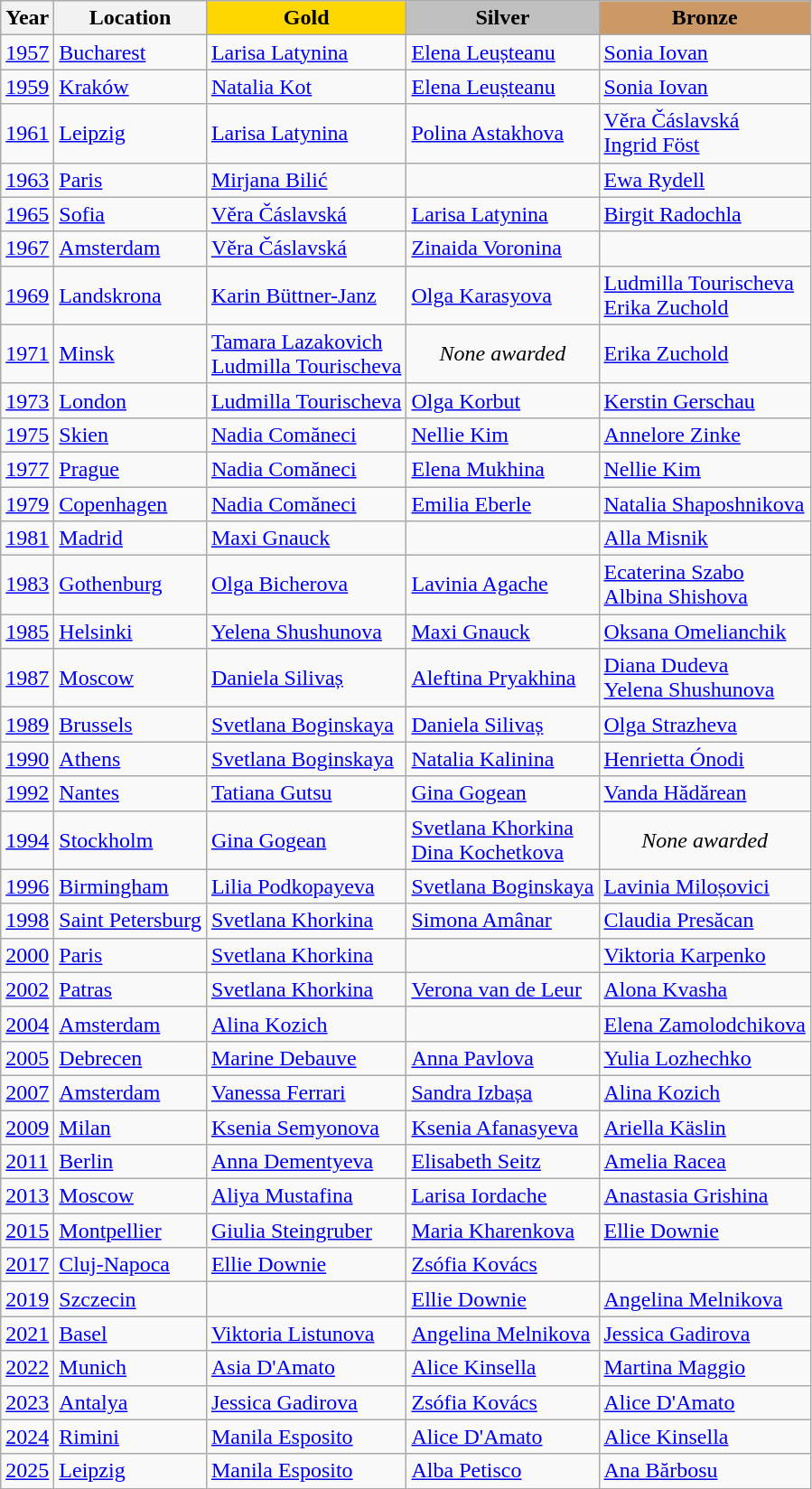<table class="wikitable">
<tr>
<th>Year</th>
<th>Location</th>
<th style="background-color:gold;">Gold</th>
<th style="background-color:silver;">Silver</th>
<th style="background-color:#cc9966;">Bronze</th>
</tr>
<tr>
<td><a href='#'>1957</a></td>
<td> <a href='#'>Bucharest</a></td>
<td> <a href='#'>Larisa Latynina</a></td>
<td> <a href='#'>Elena Leușteanu</a></td>
<td> <a href='#'>Sonia Iovan</a></td>
</tr>
<tr>
<td><a href='#'>1959</a></td>
<td> <a href='#'>Kraków</a></td>
<td> <a href='#'>Natalia Kot</a></td>
<td> <a href='#'>Elena Leușteanu</a></td>
<td> <a href='#'>Sonia Iovan</a></td>
</tr>
<tr>
<td><a href='#'>1961</a></td>
<td> <a href='#'>Leipzig</a></td>
<td> <a href='#'>Larisa Latynina</a></td>
<td> <a href='#'>Polina Astakhova</a></td>
<td> <a href='#'>Věra Čáslavská</a> <br>  <a href='#'>Ingrid Föst</a></td>
</tr>
<tr>
<td><a href='#'>1963</a></td>
<td> <a href='#'>Paris</a></td>
<td> <a href='#'>Mirjana Bilić</a></td>
<td> </td>
<td> <a href='#'>Ewa Rydell</a></td>
</tr>
<tr>
<td><a href='#'>1965</a></td>
<td> <a href='#'>Sofia</a></td>
<td> <a href='#'>Věra Čáslavská</a></td>
<td> <a href='#'>Larisa Latynina</a></td>
<td> <a href='#'>Birgit Radochla</a></td>
</tr>
<tr>
<td><a href='#'>1967</a></td>
<td> <a href='#'>Amsterdam</a></td>
<td> <a href='#'>Věra Čáslavská</a></td>
<td> <a href='#'>Zinaida Voronina</a></td>
<td> </td>
</tr>
<tr>
<td><a href='#'>1969</a></td>
<td> <a href='#'>Landskrona</a></td>
<td> <a href='#'>Karin Büttner-Janz</a></td>
<td> <a href='#'>Olga Karasyova</a></td>
<td> <a href='#'>Ludmilla Tourischeva</a> <br>  <a href='#'>Erika Zuchold</a></td>
</tr>
<tr>
<td><a href='#'>1971</a></td>
<td> <a href='#'>Minsk</a></td>
<td> <a href='#'>Tamara Lazakovich</a> <br>  <a href='#'>Ludmilla Tourischeva</a></td>
<td align="center"><em>None awarded</em></td>
<td> <a href='#'>Erika Zuchold</a></td>
</tr>
<tr>
<td><a href='#'>1973</a></td>
<td> <a href='#'>London</a></td>
<td> <a href='#'>Ludmilla Tourischeva</a></td>
<td> <a href='#'>Olga Korbut</a></td>
<td> <a href='#'>Kerstin Gerschau</a></td>
</tr>
<tr>
<td><a href='#'>1975</a></td>
<td> <a href='#'>Skien</a></td>
<td> <a href='#'>Nadia Comăneci</a></td>
<td> <a href='#'>Nellie Kim</a></td>
<td> <a href='#'>Annelore Zinke</a></td>
</tr>
<tr>
<td><a href='#'>1977</a></td>
<td> <a href='#'>Prague</a></td>
<td> <a href='#'>Nadia Comăneci</a></td>
<td> <a href='#'>Elena Mukhina</a></td>
<td> <a href='#'>Nellie Kim</a></td>
</tr>
<tr>
<td><a href='#'>1979</a></td>
<td> <a href='#'>Copenhagen</a></td>
<td> <a href='#'>Nadia Comăneci</a></td>
<td> <a href='#'>Emilia Eberle</a></td>
<td> <a href='#'>Natalia Shaposhnikova</a></td>
</tr>
<tr>
<td><a href='#'>1981</a></td>
<td> <a href='#'>Madrid</a></td>
<td> <a href='#'>Maxi Gnauck</a></td>
<td> </td>
<td> <a href='#'>Alla Misnik</a></td>
</tr>
<tr>
<td><a href='#'>1983</a></td>
<td> <a href='#'>Gothenburg</a></td>
<td> <a href='#'>Olga Bicherova</a></td>
<td> <a href='#'>Lavinia Agache</a></td>
<td> <a href='#'>Ecaterina Szabo</a> <br>  <a href='#'>Albina Shishova</a></td>
</tr>
<tr>
<td><a href='#'>1985</a></td>
<td> <a href='#'>Helsinki</a></td>
<td> <a href='#'>Yelena Shushunova</a></td>
<td> <a href='#'>Maxi Gnauck</a></td>
<td> <a href='#'>Oksana Omelianchik</a></td>
</tr>
<tr>
<td><a href='#'>1987</a></td>
<td> <a href='#'>Moscow</a></td>
<td> <a href='#'>Daniela Silivaș</a></td>
<td> <a href='#'>Aleftina Pryakhina</a></td>
<td> <a href='#'>Diana Dudeva</a> <br>  <a href='#'>Yelena Shushunova</a></td>
</tr>
<tr>
<td><a href='#'>1989</a></td>
<td> <a href='#'>Brussels</a></td>
<td> <a href='#'>Svetlana Boginskaya</a></td>
<td> <a href='#'>Daniela Silivaș</a></td>
<td> <a href='#'>Olga Strazheva</a></td>
</tr>
<tr>
<td><a href='#'>1990</a></td>
<td> <a href='#'>Athens</a></td>
<td> <a href='#'>Svetlana Boginskaya</a></td>
<td> <a href='#'>Natalia Kalinina</a></td>
<td> <a href='#'>Henrietta Ónodi</a></td>
</tr>
<tr>
<td><a href='#'>1992</a></td>
<td> <a href='#'>Nantes</a></td>
<td> <a href='#'>Tatiana Gutsu</a></td>
<td> <a href='#'>Gina Gogean</a></td>
<td> <a href='#'>Vanda Hădărean</a></td>
</tr>
<tr>
<td><a href='#'>1994</a></td>
<td> <a href='#'>Stockholm</a></td>
<td> <a href='#'>Gina Gogean</a></td>
<td> <a href='#'>Svetlana Khorkina</a> <br>  <a href='#'>Dina Kochetkova</a></td>
<td align="center"><em>None awarded</em></td>
</tr>
<tr>
<td><a href='#'>1996</a></td>
<td> <a href='#'>Birmingham</a></td>
<td> <a href='#'>Lilia Podkopayeva</a></td>
<td> <a href='#'>Svetlana Boginskaya</a></td>
<td> <a href='#'>Lavinia Miloșovici</a></td>
</tr>
<tr>
<td><a href='#'>1998</a></td>
<td> <a href='#'>Saint Petersburg</a></td>
<td> <a href='#'>Svetlana Khorkina</a></td>
<td> <a href='#'>Simona Amânar</a></td>
<td> <a href='#'>Claudia Presăcan</a></td>
</tr>
<tr>
<td><a href='#'>2000</a></td>
<td> <a href='#'>Paris</a></td>
<td> <a href='#'>Svetlana Khorkina</a></td>
<td> </td>
<td> <a href='#'>Viktoria Karpenko</a></td>
</tr>
<tr>
<td><a href='#'>2002</a></td>
<td> <a href='#'>Patras</a></td>
<td> <a href='#'>Svetlana Khorkina</a></td>
<td> <a href='#'>Verona van de Leur</a></td>
<td> <a href='#'>Alona Kvasha</a></td>
</tr>
<tr>
<td><a href='#'>2004</a></td>
<td> <a href='#'>Amsterdam</a></td>
<td> <a href='#'>Alina Kozich</a></td>
<td> </td>
<td> <a href='#'>Elena Zamolodchikova</a></td>
</tr>
<tr>
<td><a href='#'>2005</a></td>
<td> <a href='#'>Debrecen</a></td>
<td> <a href='#'>Marine Debauve</a></td>
<td> <a href='#'>Anna Pavlova</a></td>
<td> <a href='#'>Yulia Lozhechko</a></td>
</tr>
<tr>
<td><a href='#'>2007</a></td>
<td> <a href='#'>Amsterdam</a></td>
<td> <a href='#'>Vanessa Ferrari</a></td>
<td> <a href='#'>Sandra Izbașa</a></td>
<td> <a href='#'>Alina Kozich</a></td>
</tr>
<tr>
<td><a href='#'>2009</a></td>
<td> <a href='#'>Milan</a></td>
<td> <a href='#'>Ksenia Semyonova</a></td>
<td> <a href='#'>Ksenia Afanasyeva</a></td>
<td> <a href='#'>Ariella Käslin</a></td>
</tr>
<tr>
<td><a href='#'>2011</a></td>
<td> <a href='#'>Berlin</a></td>
<td> <a href='#'>Anna Dementyeva</a></td>
<td> <a href='#'>Elisabeth Seitz</a></td>
<td> <a href='#'>Amelia Racea</a></td>
</tr>
<tr>
<td><a href='#'>2013</a></td>
<td> <a href='#'>Moscow</a></td>
<td> <a href='#'>Aliya Mustafina</a></td>
<td> <a href='#'>Larisa Iordache</a></td>
<td> <a href='#'>Anastasia Grishina</a></td>
</tr>
<tr>
<td><a href='#'>2015</a></td>
<td> <a href='#'>Montpellier</a></td>
<td> <a href='#'>Giulia Steingruber</a></td>
<td> <a href='#'>Maria Kharenkova</a></td>
<td> <a href='#'>Ellie Downie</a></td>
</tr>
<tr>
<td><a href='#'>2017</a></td>
<td> <a href='#'>Cluj-Napoca</a></td>
<td> <a href='#'>Ellie Downie</a></td>
<td> <a href='#'>Zsófia Kovács</a></td>
<td> </td>
</tr>
<tr>
<td><a href='#'>2019</a></td>
<td> <a href='#'>Szczecin</a></td>
<td> </td>
<td> <a href='#'>Ellie Downie</a></td>
<td> <a href='#'>Angelina Melnikova</a></td>
</tr>
<tr>
<td><a href='#'>2021</a></td>
<td> <a href='#'>Basel</a></td>
<td> <a href='#'>Viktoria Listunova</a></td>
<td> <a href='#'>Angelina Melnikova</a></td>
<td> <a href='#'>Jessica Gadirova</a></td>
</tr>
<tr>
<td><a href='#'>2022</a></td>
<td> <a href='#'>Munich</a></td>
<td> <a href='#'>Asia D'Amato</a></td>
<td> <a href='#'>Alice Kinsella</a></td>
<td> <a href='#'>Martina Maggio</a></td>
</tr>
<tr>
<td><a href='#'>2023</a></td>
<td> <a href='#'>Antalya</a></td>
<td> <a href='#'>Jessica Gadirova</a></td>
<td> <a href='#'>Zsófia Kovács</a></td>
<td> <a href='#'>Alice D'Amato</a></td>
</tr>
<tr>
<td><a href='#'>2024</a></td>
<td> <a href='#'>Rimini</a></td>
<td> <a href='#'>Manila Esposito</a></td>
<td> <a href='#'>Alice D'Amato</a></td>
<td> <a href='#'>Alice Kinsella</a></td>
</tr>
<tr>
<td><a href='#'>2025</a></td>
<td> <a href='#'>Leipzig</a></td>
<td> <a href='#'>Manila Esposito</a></td>
<td> <a href='#'>Alba Petisco</a></td>
<td> <a href='#'>Ana Bărbosu</a></td>
</tr>
</table>
